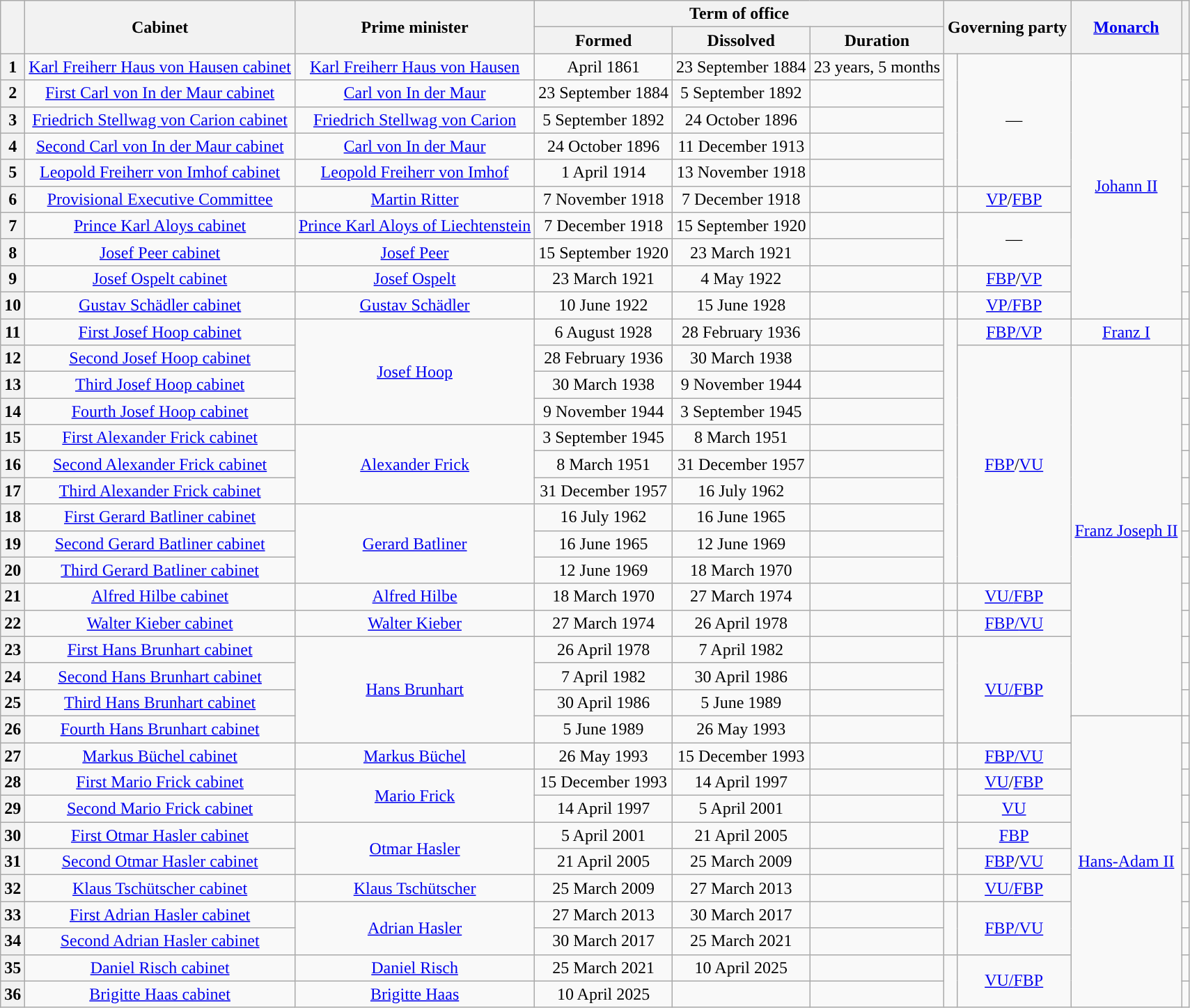<table class="wikitable" style="text-align:center">
<tr>
<th rowspan="2" scope="col"></th>
<th rowspan="2" scope="col">Cabinet</th>
<th rowspan="2" scope="col">Prime minister</th>
<th colspan="3" scope="colgroup">Term of office</th>
<th colspan="2" rowspan="2" scope="colgroup">Governing party</th>
<th rowspan="2" scope="col"><a href='#'>Monarch</a><br></th>
<th rowspan="2"></th>
</tr>
<tr>
<th scope="col">Formed</th>
<th scope="col">Dissolved</th>
<th scope="col">Duration</th>
</tr>
<tr>
<th scope="row">1</th>
<td><a href='#'>Karl Freiherr Haus von Hausen cabinet</a></td>
<td><a href='#'>Karl Freiherr Haus von Hausen</a></td>
<td>April 1861</td>
<td>23 September 1884</td>
<td>23 years, 5 months</td>
<td rowspan="5"></td>
<td rowspan="5">—</td>
<td rowspan="10"><a href='#'>Johann II</a><br></td>
<td></td>
</tr>
<tr>
<th scope=row>2</th>
<td><a href='#'>First Carl von In der Maur cabinet</a></td>
<td><a href='#'>Carl von In der Maur</a></td>
<td>23 September 1884</td>
<td>5 September 1892</td>
<td></td>
<td></td>
</tr>
<tr>
<th scope=row>3</th>
<td><a href='#'>Friedrich Stellwag von Carion cabinet</a></td>
<td><a href='#'>Friedrich Stellwag von Carion</a></td>
<td>5 September 1892</td>
<td>24 October 1896</td>
<td></td>
<td></td>
</tr>
<tr>
<th scope=row>4</th>
<td><a href='#'>Second Carl von In der Maur cabinet</a></td>
<td><a href='#'>Carl von In der Maur</a></td>
<td>24 October 1896</td>
<td>11 December 1913</td>
<td></td>
<td></td>
</tr>
<tr>
<th scope=row>5</th>
<td><a href='#'>Leopold Freiherr von Imhof cabinet</a></td>
<td><a href='#'>Leopold Freiherr von Imhof</a></td>
<td>1 April 1914</td>
<td>13 November 1918</td>
<td></td>
<td></td>
</tr>
<tr>
<th scope=row>6</th>
<td><a href='#'>Provisional Executive Committee</a></td>
<td><a href='#'>Martin Ritter</a></td>
<td>7 November 1918</td>
<td>7 December 1918</td>
<td></td>
<td></td>
<td><a href='#'>VP</a>/<a href='#'>FBP</a></td>
<td></td>
</tr>
<tr>
<th scope=row>7</th>
<td><a href='#'>Prince Karl Aloys cabinet</a></td>
<td><a href='#'>Prince Karl Aloys of Liechtenstein</a></td>
<td>7 December 1918</td>
<td>15 September 1920</td>
<td></td>
<td rowspan="2"></td>
<td rowspan="2">—</td>
<td></td>
</tr>
<tr>
<th scope=row>8</th>
<td><a href='#'>Josef Peer cabinet</a></td>
<td><a href='#'>Josef Peer</a></td>
<td>15 September 1920</td>
<td>23 March 1921</td>
<td></td>
<td></td>
</tr>
<tr>
<th scope=row>9</th>
<td><a href='#'>Josef Ospelt cabinet</a></td>
<td><a href='#'>Josef Ospelt</a></td>
<td>23 March 1921</td>
<td>4 May 1922</td>
<td></td>
<td></td>
<td><a href='#'>FBP</a>/<a href='#'>VP</a></td>
<td></td>
</tr>
<tr>
<th scope=row>10</th>
<td><a href='#'>Gustav Schädler cabinet</a></td>
<td><a href='#'>Gustav Schädler</a></td>
<td>10 June 1922</td>
<td>15 June 1928</td>
<td></td>
<td></td>
<td><a href='#'>VP/</a><a href='#'>FBP</a></td>
<td></td>
</tr>
<tr>
<th scope=row>11</th>
<td><a href='#'>First Josef Hoop cabinet</a></td>
<td rowspan="4"><a href='#'>Josef Hoop</a></td>
<td>6 August 1928</td>
<td>28 February 1936</td>
<td></td>
<td rowspan="10"></td>
<td><a href='#'>FBP/</a><a href='#'>VP</a></td>
<td><a href='#'>Franz I</a><br></td>
<td></td>
</tr>
<tr>
<th scope=row>12</th>
<td><a href='#'>Second Josef Hoop cabinet</a></td>
<td>28 February 1936</td>
<td>30 March 1938</td>
<td></td>
<td rowspan="9"><a href='#'>FBP</a>/<a href='#'>VU</a></td>
<td rowspan="15"><a href='#'>Franz Joseph II</a><br></td>
<td></td>
</tr>
<tr>
<th scope=row>13</th>
<td><a href='#'>Third Josef Hoop cabinet</a></td>
<td>30 March 1938</td>
<td>9 November 1944</td>
<td></td>
<td></td>
</tr>
<tr>
<th scope=row>14</th>
<td><a href='#'>Fourth Josef Hoop cabinet</a></td>
<td>9 November 1944</td>
<td>3 September 1945</td>
<td></td>
<td></td>
</tr>
<tr>
<th scope=row>15</th>
<td><a href='#'>First Alexander Frick cabinet</a></td>
<td rowspan="3"><a href='#'>Alexander Frick</a></td>
<td>3 September 1945</td>
<td>8 March 1951</td>
<td></td>
<td></td>
</tr>
<tr>
<th scope=row>16</th>
<td><a href='#'>Second Alexander Frick cabinet</a></td>
<td>8 March 1951</td>
<td>31 December 1957</td>
<td></td>
<td></td>
</tr>
<tr>
<th scope=row>17</th>
<td><a href='#'>Third Alexander Frick cabinet</a></td>
<td>31 December 1957</td>
<td>16 July 1962</td>
<td></td>
<td></td>
</tr>
<tr>
<th scope=row>18</th>
<td><a href='#'>First Gerard Batliner cabinet</a></td>
<td rowspan="3"><a href='#'>Gerard Batliner</a></td>
<td>16 July 1962</td>
<td>16 June 1965</td>
<td></td>
<td></td>
</tr>
<tr>
<th scope=row>19</th>
<td><a href='#'>Second Gerard Batliner cabinet</a></td>
<td>16 June 1965</td>
<td>12 June 1969</td>
<td></td>
<td></td>
</tr>
<tr>
<th scope=row>20</th>
<td><a href='#'>Third Gerard Batliner cabinet</a></td>
<td>12 June 1969</td>
<td>18 March 1970</td>
<td></td>
<td></td>
</tr>
<tr>
<th scope=row>21</th>
<td><a href='#'>Alfred Hilbe cabinet</a></td>
<td><a href='#'>Alfred Hilbe</a></td>
<td>18 March 1970</td>
<td>27 March 1974</td>
<td></td>
<td></td>
<td><a href='#'>VU/</a><a href='#'>FBP</a></td>
<td></td>
</tr>
<tr>
<th scope=row>22</th>
<td><a href='#'>Walter Kieber cabinet</a></td>
<td><a href='#'>Walter Kieber</a></td>
<td>27 March 1974</td>
<td>26 April 1978</td>
<td></td>
<td></td>
<td><a href='#'>FBP/</a><a href='#'>VU</a></td>
<td></td>
</tr>
<tr>
<th scope=row>23</th>
<td><a href='#'>First Hans Brunhart cabinet</a></td>
<td rowspan="5"><a href='#'>Hans Brunhart</a></td>
<td>26 April 1978</td>
<td>7 April 1982</td>
<td></td>
<td rowspan="5"></td>
<td rowspan="5"><a href='#'>VU/</a><a href='#'>FBP</a></td>
<td></td>
</tr>
<tr>
<th scope=row>24</th>
<td><a href='#'>Second Hans Brunhart cabinet</a></td>
<td>7 April 1982</td>
<td>30 April 1986</td>
<td></td>
<td></td>
</tr>
<tr>
<th scope=row>25</th>
<td><a href='#'>Third Hans Brunhart cabinet</a></td>
<td>30 April 1986</td>
<td>5 June 1989</td>
<td></td>
<td></td>
</tr>
<tr>
<th rowspan="2">26</th>
<td rowspan="2"><a href='#'>Fourth Hans Brunhart cabinet</a></td>
<td rowspan="2">5 June 1989</td>
<td rowspan="2">26 May 1993</td>
<td rowspan="2"></td>
<td rowspan="2"></td>
</tr>
<tr>
<td rowspan="11"><a href='#'>Hans-Adam II</a><br></td>
</tr>
<tr>
<th scope=row>27</th>
<td><a href='#'>Markus Büchel cabinet</a></td>
<td><a href='#'>Markus Büchel</a></td>
<td>26 May 1993</td>
<td>15 December 1993</td>
<td></td>
<td></td>
<td><a href='#'>FBP/</a><a href='#'>VU</a></td>
<td></td>
</tr>
<tr>
<th scope=row>28</th>
<td><a href='#'>First Mario Frick cabinet</a></td>
<td rowspan="2"><a href='#'>Mario Frick</a></td>
<td>15 December 1993</td>
<td>14 April 1997</td>
<td></td>
<td rowspan="2"></td>
<td><a href='#'>VU</a>/<a href='#'>FBP</a></td>
<td></td>
</tr>
<tr>
<th scope=row>29</th>
<td><a href='#'>Second Mario Frick cabinet</a></td>
<td>14 April 1997</td>
<td>5 April 2001</td>
<td></td>
<td><a href='#'>VU</a></td>
<td></td>
</tr>
<tr>
<th scope=row>30</th>
<td><a href='#'>First Otmar Hasler cabinet</a></td>
<td rowspan="2"><a href='#'>Otmar Hasler</a></td>
<td>5 April 2001</td>
<td>21 April 2005</td>
<td></td>
<td rowspan="2"></td>
<td><a href='#'>FBP</a></td>
<td></td>
</tr>
<tr>
<th scope=row>31</th>
<td><a href='#'>Second Otmar Hasler cabinet</a></td>
<td>21 April 2005</td>
<td>25 March 2009</td>
<td></td>
<td><a href='#'>FBP</a>/<a href='#'>VU</a></td>
<td></td>
</tr>
<tr>
<th scope=row>32</th>
<td><a href='#'>Klaus Tschütscher cabinet</a></td>
<td><a href='#'>Klaus Tschütscher</a></td>
<td>25 March 2009</td>
<td>27 March 2013</td>
<td></td>
<td></td>
<td><a href='#'>VU/</a><a href='#'>FBP</a></td>
<td></td>
</tr>
<tr>
<th scope=row>33</th>
<td><a href='#'>First Adrian Hasler cabinet</a></td>
<td rowspan="2"><a href='#'>Adrian Hasler</a></td>
<td>27 March 2013</td>
<td>30 March 2017</td>
<td></td>
<td rowspan="2"></td>
<td rowspan="2"><a href='#'>FBP/</a><a href='#'>VU</a></td>
<td></td>
</tr>
<tr>
<th scope=row>34</th>
<td><a href='#'>Second Adrian Hasler cabinet</a></td>
<td>30 March 2017</td>
<td>25 March 2021</td>
<td></td>
<td></td>
</tr>
<tr>
<th scope=row>35</th>
<td><a href='#'>Daniel Risch cabinet</a></td>
<td><a href='#'>Daniel Risch</a></td>
<td>25 March 2021</td>
<td>10 April 2025</td>
<td></td>
<td rowspan="2"></td>
<td rowspan="2"><a href='#'>VU/</a><a href='#'>FBP</a></td>
<td></td>
</tr>
<tr>
<th>36</th>
<td><a href='#'>Brigitte Haas cabinet</a></td>
<td><a href='#'>Brigitte Haas</a></td>
<td>10 April 2025</td>
<td></td>
<td></td>
<td></td>
</tr>
</table>
